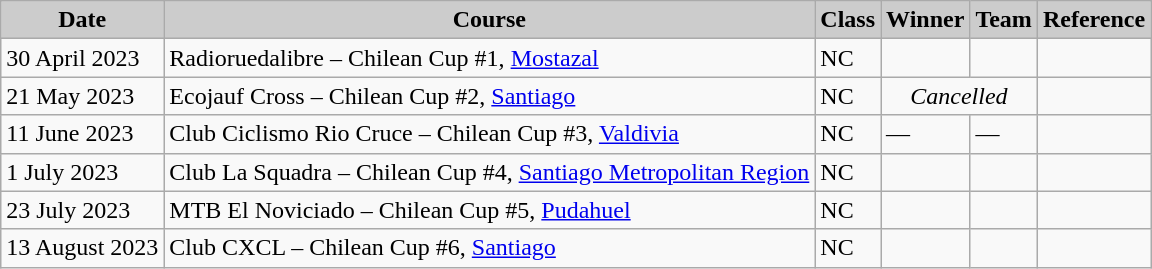<table class="wikitable sortable alternance ">
<tr>
<th scope="col" style="background-color:#CCCCCC;">Date</th>
<th scope="col" style="background-color:#CCCCCC;">Course</th>
<th scope="col" style="background-color:#CCCCCC;">Class</th>
<th scope="col" style="background-color:#CCCCCC;">Winner</th>
<th scope="col" style="background-color:#CCCCCC;">Team</th>
<th scope="col" style="background-color:#CCCCCC;">Reference</th>
</tr>
<tr>
<td>30 April 2023</td>
<td> Radioruedalibre – Chilean Cup #1, <a href='#'>Mostazal</a></td>
<td>NC</td>
<td></td>
<td></td>
<td></td>
</tr>
<tr>
<td>21 May 2023</td>
<td> Ecojauf Cross – Chilean Cup #2, <a href='#'>Santiago</a></td>
<td>NC</td>
<td align=center colspan="2"><em>Cancelled</em></td>
<td></td>
</tr>
<tr>
<td>11 June 2023</td>
<td> Club Ciclismo Rio Cruce – Chilean Cup #3, <a href='#'>Valdivia</a></td>
<td>NC</td>
<td>—</td>
<td>—</td>
<td></td>
</tr>
<tr>
<td>1 July 2023</td>
<td> Club La Squadra – Chilean Cup #4, <a href='#'>Santiago Metropolitan Region</a></td>
<td>NC</td>
<td></td>
<td></td>
<td></td>
</tr>
<tr>
<td>23 July 2023</td>
<td> MTB El Noviciado – Chilean Cup #5, <a href='#'>Pudahuel</a></td>
<td>NC</td>
<td></td>
<td></td>
<td></td>
</tr>
<tr>
<td>13 August 2023</td>
<td> Club CXCL – Chilean Cup #6, <a href='#'>Santiago</a></td>
<td>NC</td>
<td></td>
<td></td>
<td></td>
</tr>
</table>
